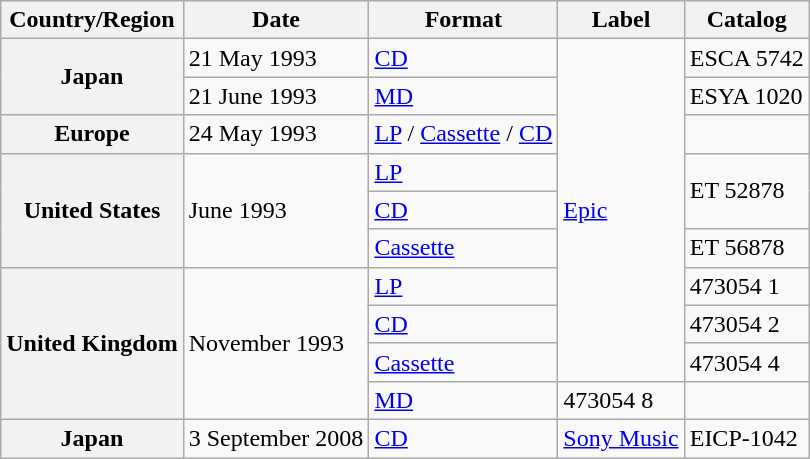<table class="wikitable plainrowheaders">
<tr>
<th scope="col">Country/Region</th>
<th scope="col">Date</th>
<th scope="col">Format</th>
<th scope="col">Label</th>
<th scope="col">Catalog</th>
</tr>
<tr>
<th scope="row" rowspan="2">Japan</th>
<td>21 May 1993</td>
<td><a href='#'>CD</a></td>
<td rowspan="9"><a href='#'>Epic</a></td>
<td>ESCA 5742</td>
</tr>
<tr>
<td>21 June 1993</td>
<td><a href='#'>MD</a></td>
<td>ESYA 1020</td>
</tr>
<tr>
<th scope="row">Europe</th>
<td>24 May 1993</td>
<td><a href='#'>LP</a> / <a href='#'>Cassette</a> / <a href='#'>CD</a></td>
<td></td>
</tr>
<tr>
<th scope="row" rowspan="3">United States</th>
<td rowspan="3">June 1993</td>
<td><a href='#'>LP</a></td>
<td rowspan="2">ET 52878</td>
</tr>
<tr>
<td><a href='#'>CD</a></td>
</tr>
<tr>
<td><a href='#'>Cassette</a></td>
<td>ET 56878</td>
</tr>
<tr>
<th scope="row" rowspan="4">United Kingdom</th>
<td rowspan="4">November 1993</td>
<td><a href='#'>LP</a></td>
<td>473054 1</td>
</tr>
<tr>
<td><a href='#'>CD</a></td>
<td>473054 2</td>
</tr>
<tr>
<td><a href='#'>Cassette</a></td>
<td>473054 4</td>
</tr>
<tr>
<td><a href='#'>MD</a></td>
<td>473054 8</td>
</tr>
<tr>
<th scope="row">Japan</th>
<td>3 September 2008</td>
<td><a href='#'>CD</a></td>
<td><a href='#'>Sony Music</a></td>
<td>EICP-1042</td>
</tr>
</table>
